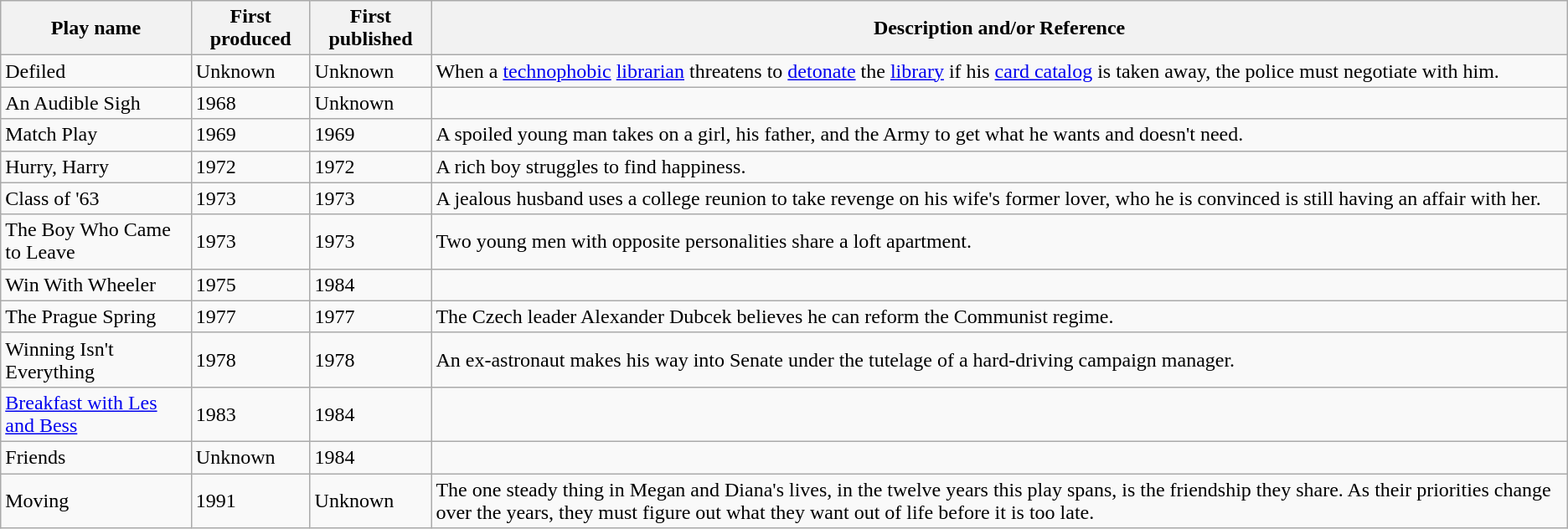<table class="wikitable sortable collapsible" border="1">
<tr>
<th scope="col">Play name</th>
<th scope="col">First produced</th>
<th scope="col">First published</th>
<th scope="col">Description and/or Reference</th>
</tr>
<tr>
<td>Defiled</td>
<td>Unknown</td>
<td>Unknown</td>
<td>When a <a href='#'>technophobic</a> <a href='#'>librarian</a> threatens to <a href='#'>detonate</a> the <a href='#'>library</a> if his <a href='#'>card catalog</a> is taken away, the police must negotiate with him.</td>
</tr>
<tr>
<td>An Audible Sigh</td>
<td>1968</td>
<td>Unknown</td>
<td></td>
</tr>
<tr>
<td>Match Play</td>
<td>1969</td>
<td>1969</td>
<td>A spoiled young man takes on a girl, his father, and the Army to get what he wants and doesn't need.</td>
</tr>
<tr>
<td>Hurry, Harry</td>
<td>1972</td>
<td>1972</td>
<td>A rich boy struggles to find happiness.</td>
</tr>
<tr>
<td>Class of '63</td>
<td>1973</td>
<td>1973</td>
<td>A jealous husband uses a college reunion to take revenge on his wife's former lover, who he is convinced is still having an affair with her.</td>
</tr>
<tr>
<td>The Boy Who Came to Leave</td>
<td>1973</td>
<td>1973</td>
<td>Two young men with opposite personalities share a loft apartment.</td>
</tr>
<tr>
<td>Win With Wheeler</td>
<td>1975</td>
<td>1984</td>
<td></td>
</tr>
<tr>
<td>The Prague Spring</td>
<td>1977</td>
<td>1977</td>
<td>The Czech leader Alexander Dubcek believes he can reform the Communist regime.</td>
</tr>
<tr>
<td>Winning Isn't Everything</td>
<td>1978</td>
<td>1978</td>
<td>An ex-astronaut makes his way into Senate under the tutelage of a hard-driving campaign manager.</td>
</tr>
<tr>
<td><a href='#'>Breakfast with Les and Bess</a></td>
<td>1983</td>
<td>1984</td>
<td></td>
</tr>
<tr>
<td>Friends</td>
<td>Unknown</td>
<td>1984</td>
<td></td>
</tr>
<tr>
<td>Moving</td>
<td>1991</td>
<td>Unknown</td>
<td>The one steady thing in Megan and Diana's lives, in the twelve years this play spans, is the friendship they share. As their priorities change over the years, they must figure out what they want out of life before it is too late.</td>
</tr>
</table>
